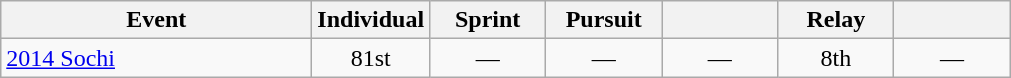<table class="wikitable" style="text-align: center;">
<tr ">
<th style="width:200px;">Event</th>
<th style="width:70px;">Individual</th>
<th style="width:70px;">Sprint</th>
<th style="width:70px;">Pursuit</th>
<th style="width:70px;"></th>
<th style="width:70px;">Relay</th>
<th style="width:70px;"></th>
</tr>
<tr>
<td align=left> <a href='#'>2014 Sochi</a></td>
<td>81st</td>
<td>—</td>
<td>—</td>
<td>—</td>
<td>8th</td>
<td>—</td>
</tr>
</table>
